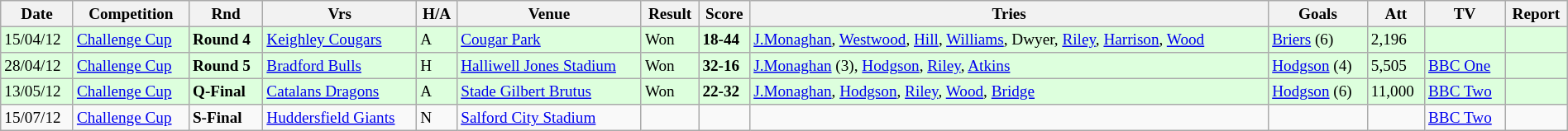<table class="wikitable" style="font-size:80%;" width="100%">
<tr>
<th>Date</th>
<th>Competition</th>
<th>Rnd</th>
<th>Vrs</th>
<th>H/A</th>
<th>Venue</th>
<th>Result</th>
<th>Score</th>
<th>Tries</th>
<th>Goals</th>
<th>Att</th>
<th>TV</th>
<th>Report</th>
</tr>
<tr style="background:#ddffdd;" width=20 | >
<td>15/04/12</td>
<td><a href='#'>Challenge Cup</a></td>
<td><strong>Round 4</strong></td>
<td> <a href='#'>Keighley Cougars</a></td>
<td>A</td>
<td><a href='#'>Cougar Park</a></td>
<td>Won</td>
<td><strong>18-44</strong></td>
<td><a href='#'>J.Monaghan</a>, <a href='#'>Westwood</a>, <a href='#'>Hill</a>, <a href='#'>Williams</a>, Dwyer, <a href='#'>Riley</a>, <a href='#'>Harrison</a>, <a href='#'>Wood</a></td>
<td><a href='#'>Briers</a> (6)</td>
<td>2,196</td>
<td></td>
<td></td>
</tr>
<tr style="background:#ddffdd;" width=20 | >
<td>28/04/12</td>
<td><a href='#'>Challenge Cup</a></td>
<td><strong>Round 5</strong></td>
<td> <a href='#'>Bradford Bulls</a></td>
<td>H</td>
<td><a href='#'>Halliwell Jones Stadium</a></td>
<td>Won</td>
<td><strong>32-16</strong></td>
<td><a href='#'>J.Monaghan</a> (3), <a href='#'>Hodgson</a>, <a href='#'>Riley</a>, <a href='#'>Atkins</a></td>
<td><a href='#'>Hodgson</a> (4)</td>
<td>5,505</td>
<td><a href='#'>BBC One</a></td>
<td></td>
</tr>
<tr style="background:#ddffdd;" width=20 | >
<td>13/05/12</td>
<td><a href='#'>Challenge Cup</a></td>
<td><strong>Q-Final</strong></td>
<td> <a href='#'>Catalans Dragons</a></td>
<td>A</td>
<td><a href='#'>Stade Gilbert Brutus</a></td>
<td>Won</td>
<td><strong>22-32</strong></td>
<td><a href='#'>J.Monaghan</a>, <a href='#'>Hodgson</a>, <a href='#'>Riley</a>, <a href='#'>Wood</a>, <a href='#'>Bridge</a></td>
<td><a href='#'>Hodgson</a> (6)</td>
<td>11,000</td>
<td><a href='#'>BBC Two</a></td>
<td></td>
</tr>
<tr style="background:" width=20 | >
<td>15/07/12</td>
<td><a href='#'>Challenge Cup</a></td>
<td><strong>S-Final</strong></td>
<td> <a href='#'>Huddersfield Giants</a></td>
<td>N</td>
<td><a href='#'>Salford City Stadium</a></td>
<td></td>
<td></td>
<td></td>
<td></td>
<td></td>
<td><a href='#'>BBC Two</a></td>
<td></td>
</tr>
</table>
